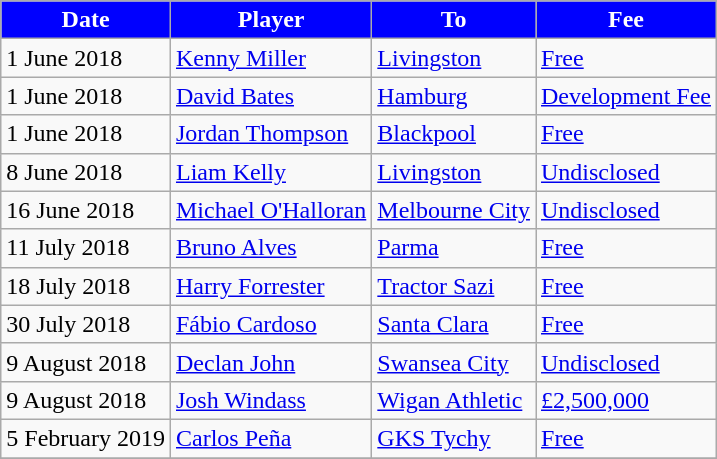<table class="wikitable sortable">
<tr>
<th style="background:#00f; color:white;">Date</th>
<th style="background:#00f; color:white;">Player</th>
<th style="background:#00f; color:white;">To</th>
<th style="background:#00f; color:white;">Fee</th>
</tr>
<tr>
<td>1 June 2018</td>
<td style="text-align:left;"> <a href='#'>Kenny Miller</a></td>
<td style="text-align:left;"> <a href='#'>Livingston</a></td>
<td><a href='#'>Free</a></td>
</tr>
<tr>
<td>1 June 2018</td>
<td style="text-align:left;"> <a href='#'>David Bates</a></td>
<td style="text-align:left;"> <a href='#'>Hamburg</a></td>
<td><a href='#'>Development Fee</a></td>
</tr>
<tr>
<td>1 June 2018</td>
<td style="text-align:left;"> <a href='#'>Jordan Thompson</a></td>
<td style="text-align:left;"> <a href='#'>Blackpool</a></td>
<td><a href='#'>Free</a></td>
</tr>
<tr>
<td>8 June 2018</td>
<td style="text-align:left;"> <a href='#'>Liam Kelly</a></td>
<td style="text-align:left;"> <a href='#'>Livingston</a></td>
<td><a href='#'>Undisclosed</a></td>
</tr>
<tr>
<td>16 June 2018</td>
<td style="text-align:left;"> <a href='#'>Michael O'Halloran</a></td>
<td style="text-align:left;"> <a href='#'>Melbourne City</a></td>
<td><a href='#'>Undisclosed</a></td>
</tr>
<tr>
<td>11 July 2018</td>
<td style="text-align:left;"> <a href='#'>Bruno Alves</a></td>
<td style="text-align:left;"> <a href='#'>Parma</a></td>
<td><a href='#'>Free</a></td>
</tr>
<tr>
<td>18 July 2018</td>
<td style="text-align:left;"> <a href='#'>Harry Forrester</a></td>
<td style="text-align:left;"> <a href='#'>Tractor Sazi</a></td>
<td><a href='#'>Free</a></td>
</tr>
<tr>
<td>30 July 2018</td>
<td style="text-align:left;"> <a href='#'>Fábio Cardoso</a></td>
<td style="text-align:left;"> <a href='#'>Santa Clara</a></td>
<td><a href='#'>Free</a></td>
</tr>
<tr>
<td>9 August 2018</td>
<td style="text-align:left;"> <a href='#'>Declan John</a></td>
<td style="text-align:left;"> <a href='#'>Swansea City</a></td>
<td><a href='#'>Undisclosed</a></td>
</tr>
<tr>
<td>9 August 2018</td>
<td style="text-align:left;"> <a href='#'>Josh Windass</a></td>
<td style="text-align:left;"> <a href='#'>Wigan Athletic</a></td>
<td><a href='#'>£2,500,000</a></td>
</tr>
<tr>
<td>5 February 2019</td>
<td style="text-align:left;"> <a href='#'>Carlos Peña</a></td>
<td style="text-align:left;"> <a href='#'>GKS Tychy</a></td>
<td><a href='#'>Free</a></td>
</tr>
<tr>
</tr>
</table>
